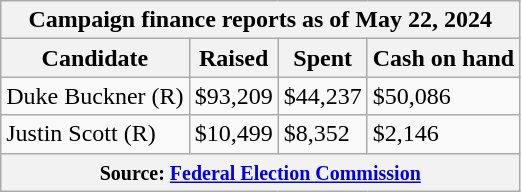<table class="wikitable sortable">
<tr>
<th colspan=4>Campaign finance reports as of May 22, 2024</th>
</tr>
<tr style="text-align:center;">
<th>Candidate</th>
<th>Raised</th>
<th>Spent</th>
<th>Cash on hand</th>
</tr>
<tr>
<td>Duke Buckner (R)</td>
<td>$93,209</td>
<td>$44,237</td>
<td>$50,086</td>
</tr>
<tr>
<td>Justin Scott (R)</td>
<td>$10,499</td>
<td>$8,352</td>
<td>$2,146</td>
</tr>
<tr>
<th colspan="4"><small>Source: <a href='#'>Federal Election Commission</a></small></th>
</tr>
</table>
